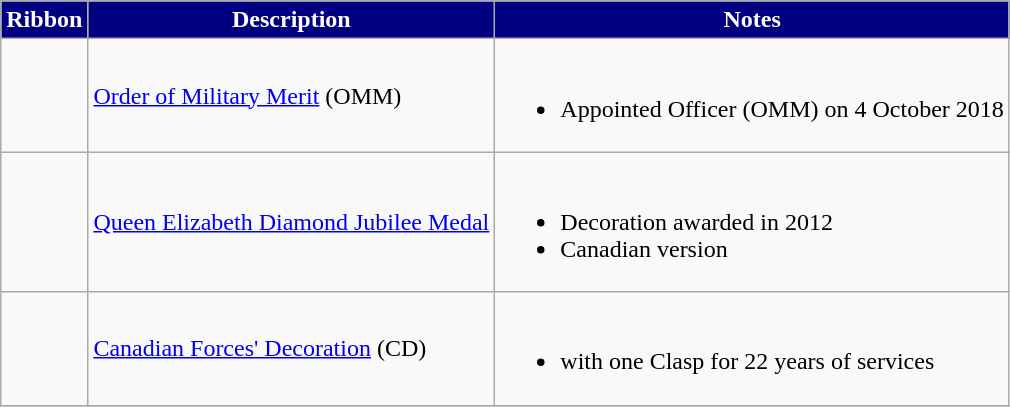<table class="wikitable">
<tr style="background:Navy;color:White" align="center">
<td><strong>Ribbon</strong></td>
<td><strong>Description</strong></td>
<td><strong>Notes</strong></td>
</tr>
<tr>
<td></td>
<td><a href='#'>Order of Military Merit</a> (OMM)</td>
<td><br><ul><li>Appointed Officer (OMM) on 4 October 2018</li></ul></td>
</tr>
<tr>
<td></td>
<td><a href='#'>Queen Elizabeth Diamond Jubilee Medal</a></td>
<td><br><ul><li>Decoration awarded in 2012</li><li>Canadian version</li></ul></td>
</tr>
<tr>
<td></td>
<td><a href='#'>Canadian Forces' Decoration</a> (CD)</td>
<td><br><ul><li>with one Clasp for 22 years of services</li></ul></td>
</tr>
<tr>
</tr>
</table>
